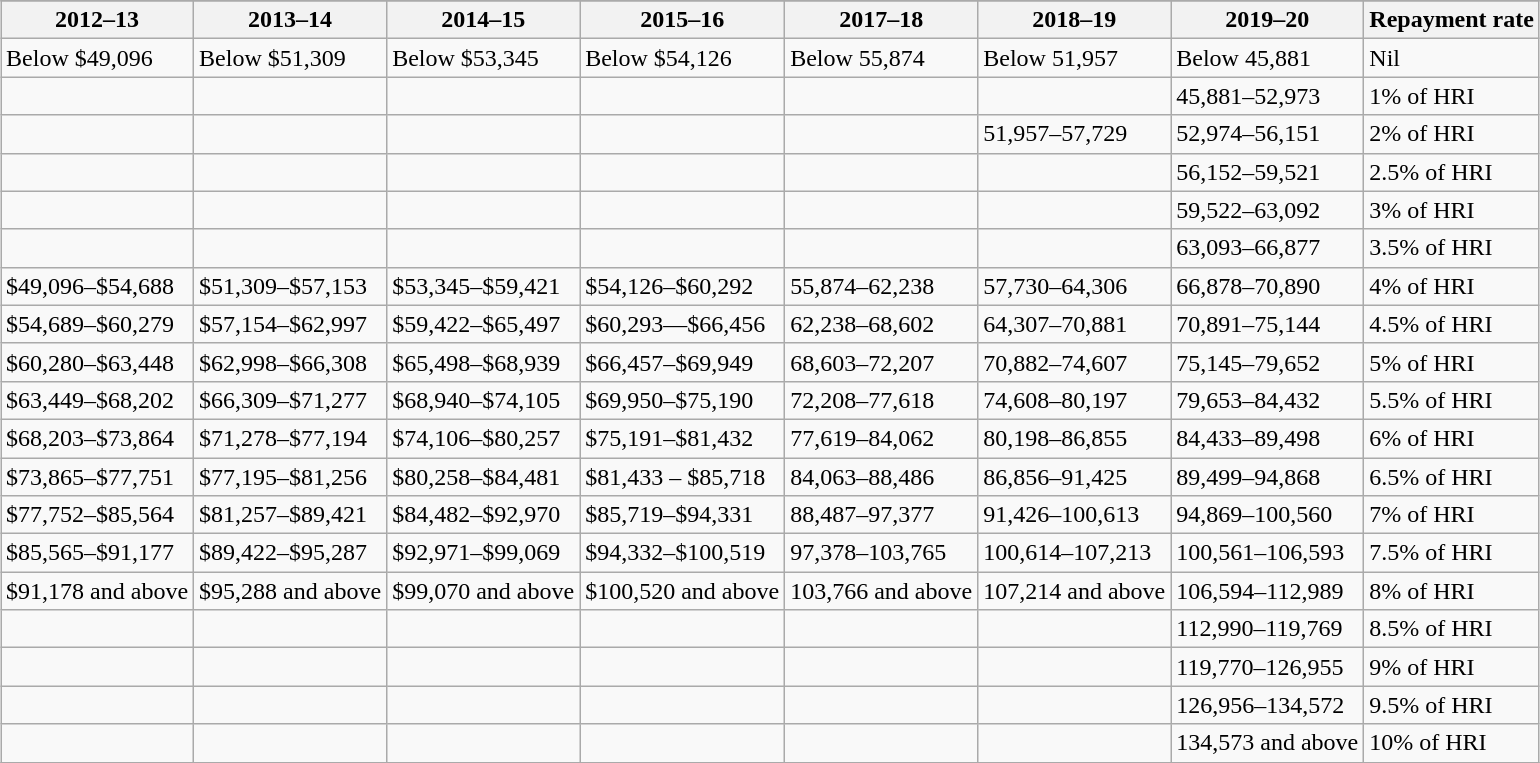<table class="wikitable sortable mw-collapsible" style="margin-left:auto; margin-right:auto; padding: 1em 2em;">
<tr>
</tr>
<tr>
<th>2012–13</th>
<th>2013–14</th>
<th>2014–15</th>
<th>2015–16</th>
<th>2017–18</th>
<th>2018–19</th>
<th>2019–20</th>
<th>Repayment rate</th>
</tr>
<tr>
<td>Below $49,096</td>
<td>Below $51,309</td>
<td>Below $53,345</td>
<td>Below $54,126</td>
<td>Below 55,874</td>
<td>Below 51,957</td>
<td>Below 45,881</td>
<td>Nil</td>
</tr>
<tr>
<td></td>
<td></td>
<td></td>
<td></td>
<td></td>
<td></td>
<td>45,881–52,973</td>
<td>1% of HRI</td>
</tr>
<tr>
<td></td>
<td></td>
<td></td>
<td></td>
<td></td>
<td>51,957–57,729</td>
<td>52,974–56,151</td>
<td>2% of HRI</td>
</tr>
<tr>
<td></td>
<td></td>
<td></td>
<td></td>
<td></td>
<td></td>
<td>56,152–59,521</td>
<td>2.5% of HRI</td>
</tr>
<tr>
<td></td>
<td></td>
<td></td>
<td></td>
<td></td>
<td></td>
<td>59,522–63,092</td>
<td>3% of HRI</td>
</tr>
<tr>
<td></td>
<td></td>
<td></td>
<td></td>
<td></td>
<td></td>
<td>63,093–66,877</td>
<td>3.5% of HRI</td>
</tr>
<tr>
<td>$49,096–$54,688</td>
<td>$51,309–$57,153</td>
<td>$53,345–$59,421</td>
<td>$54,126–$60,292</td>
<td>55,874–62,238</td>
<td>57,730–64,306</td>
<td>66,878–70,890</td>
<td>4% of HRI</td>
</tr>
<tr>
<td>$54,689–$60,279</td>
<td>$57,154–$62,997</td>
<td>$59,422–$65,497</td>
<td>$60,293—$66,456</td>
<td>62,238–68,602</td>
<td>64,307–70,881</td>
<td>70,891–75,144</td>
<td>4.5% of HRI</td>
</tr>
<tr>
<td>$60,280–$63,448</td>
<td>$62,998–$66,308</td>
<td>$65,498–$68,939</td>
<td>$66,457–$69,949</td>
<td>68,603–72,207</td>
<td>70,882–74,607</td>
<td>75,145–79,652</td>
<td>5% of HRI</td>
</tr>
<tr>
<td>$63,449–$68,202</td>
<td>$66,309–$71,277</td>
<td>$68,940–$74,105</td>
<td>$69,950–$75,190</td>
<td>72,208–77,618</td>
<td>74,608–80,197</td>
<td>79,653–84,432</td>
<td>5.5% of HRI</td>
</tr>
<tr>
<td>$68,203–$73,864</td>
<td>$71,278–$77,194</td>
<td>$74,106–$80,257</td>
<td>$75,191–$81,432</td>
<td>77,619–84,062</td>
<td>80,198–86,855</td>
<td>84,433–89,498</td>
<td>6% of HRI</td>
</tr>
<tr>
<td>$73,865–$77,751</td>
<td>$77,195–$81,256</td>
<td>$80,258–$84,481</td>
<td>$81,433 – $85,718</td>
<td>84,063–88,486</td>
<td>86,856–91,425</td>
<td>89,499–94,868</td>
<td>6.5% of HRI</td>
</tr>
<tr>
<td>$77,752–$85,564</td>
<td>$81,257–$89,421</td>
<td>$84,482–$92,970</td>
<td>$85,719–$94,331</td>
<td>88,487–97,377</td>
<td>91,426–100,613</td>
<td>94,869–100,560</td>
<td>7% of HRI</td>
</tr>
<tr>
<td>$85,565–$91,177</td>
<td>$89,422–$95,287</td>
<td>$92,971–$99,069</td>
<td>$94,332–$100,519</td>
<td>97,378–103,765</td>
<td>100,614–107,213</td>
<td>100,561–106,593</td>
<td>7.5% of HRI</td>
</tr>
<tr>
<td>$91,178 and above</td>
<td>$95,288 and above</td>
<td>$99,070 and above</td>
<td>$100,520 and above</td>
<td>103,766 and above</td>
<td>107,214 and above</td>
<td>106,594–112,989</td>
<td>8% of HRI</td>
</tr>
<tr>
<td></td>
<td></td>
<td></td>
<td></td>
<td></td>
<td></td>
<td>112,990–119,769</td>
<td>8.5% of HRI</td>
</tr>
<tr>
<td></td>
<td></td>
<td></td>
<td></td>
<td></td>
<td></td>
<td>119,770–126,955</td>
<td>9% of HRI</td>
</tr>
<tr>
<td></td>
<td></td>
<td></td>
<td></td>
<td></td>
<td></td>
<td>126,956–134,572</td>
<td>9.5% of HRI</td>
</tr>
<tr>
<td></td>
<td></td>
<td></td>
<td></td>
<td></td>
<td></td>
<td>134,573 and above</td>
<td>10% of HRI</td>
</tr>
<tr>
</tr>
</table>
